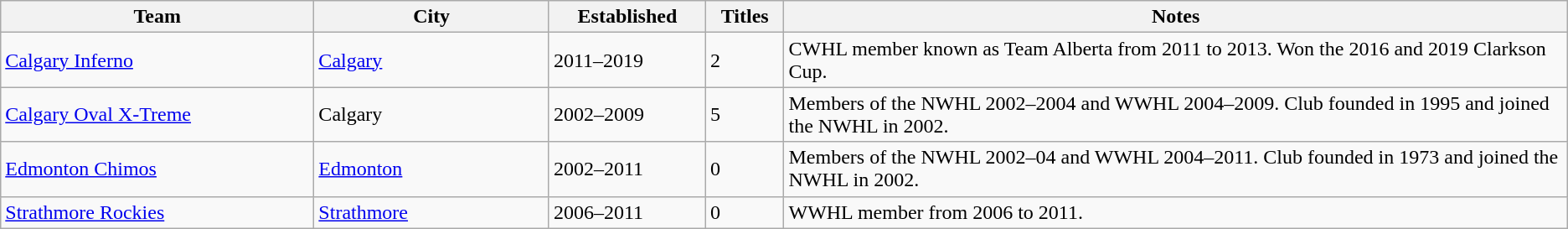<table class="wikitable">
<tr>
<th bgcolor="#DDDDFF" width="20%">Team</th>
<th bgcolor="#DDDDFF" width="15%">City</th>
<th bgcolor="#DDDDFF" width="10%">Established</th>
<th bgcolor="#DDDDFF" width="5%">Titles</th>
<th bgcolor="#DDDDFF" width="50%">Notes</th>
</tr>
<tr>
<td><a href='#'>Calgary Inferno</a></td>
<td><a href='#'>Calgary</a></td>
<td>2011–2019</td>
<td>2</td>
<td>CWHL member known as Team Alberta from 2011 to 2013. Won the 2016 and 2019 Clarkson Cup.</td>
</tr>
<tr>
<td><a href='#'>Calgary Oval X-Treme</a></td>
<td>Calgary</td>
<td>2002–2009</td>
<td>5</td>
<td>Members of the NWHL 2002–2004 and WWHL 2004–2009. Club founded in 1995 and joined the NWHL in 2002.</td>
</tr>
<tr>
<td><a href='#'>Edmonton Chimos</a></td>
<td><a href='#'>Edmonton</a></td>
<td>2002–2011</td>
<td>0</td>
<td>Members of the NWHL 2002–04 and WWHL 2004–2011. Club founded in 1973 and joined the NWHL in 2002.</td>
</tr>
<tr>
<td><a href='#'>Strathmore Rockies</a></td>
<td><a href='#'>Strathmore</a></td>
<td>2006–2011</td>
<td>0</td>
<td>WWHL member from 2006 to 2011.</td>
</tr>
</table>
